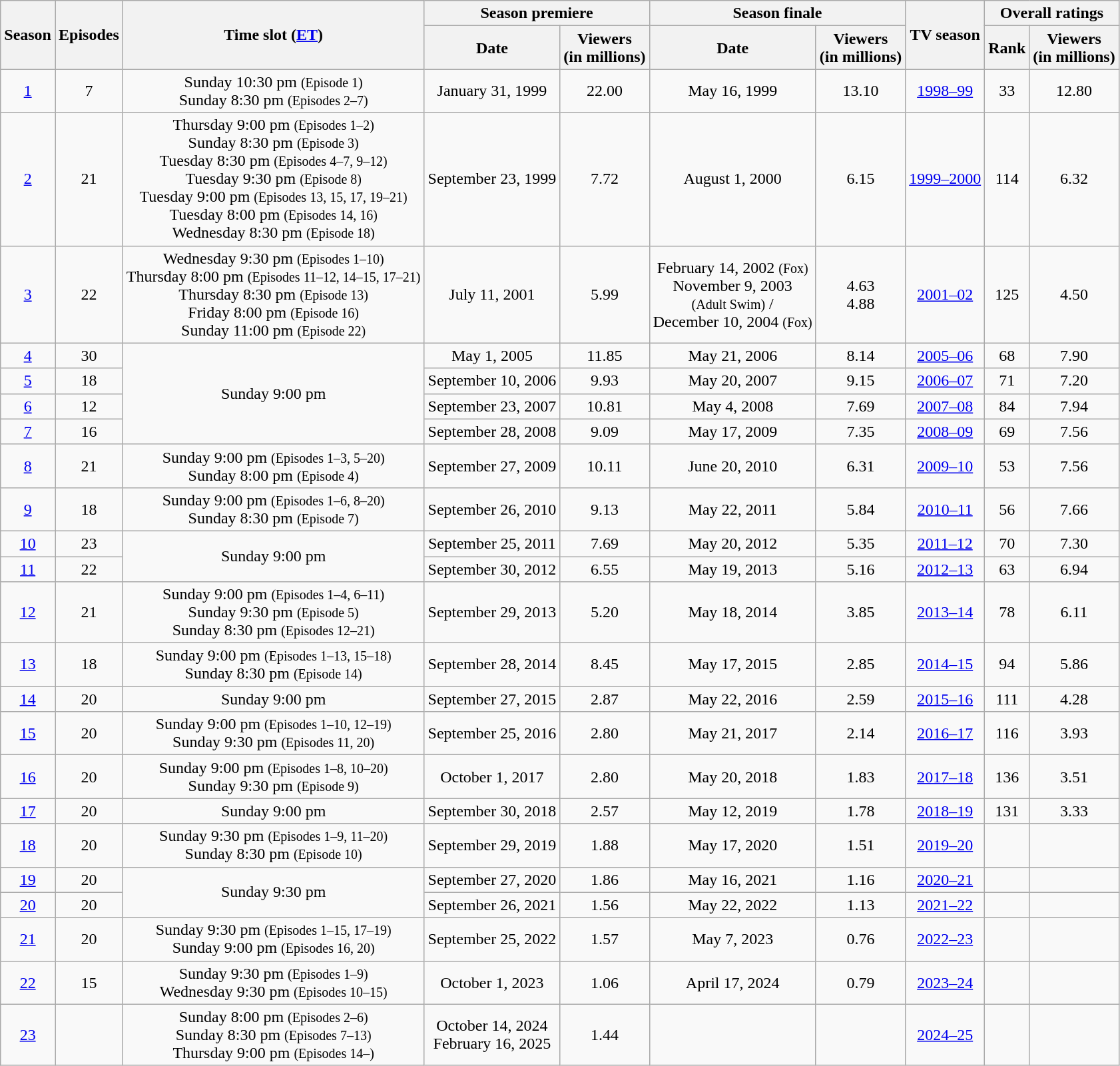<table class="wikitable plainrowheaders" style="text-align:center">
<tr>
<th scope="col" rowspan="2">Season</th>
<th scope="col" rowspan="2">Episodes</th>
<th scope="col" rowspan="2">Time slot (<a href='#'>ET</a>)</th>
<th scope="col" colspan="2">Season premiere</th>
<th scope="col" colspan="2">Season finale</th>
<th scope="col" rowspan="2">TV season</th>
<th scope="col" colspan="2">Overall ratings</th>
</tr>
<tr>
<th scope="col">Date</th>
<th scope="col">Viewers<br>(in millions)</th>
<th scope="col">Date</th>
<th scope="col">Viewers<br>(in millions)</th>
<th scope="col">Rank</th>
<th scope="col">Viewers<br>(in millions)</th>
</tr>
<tr>
<td scope="row"><a href='#'>1</a></td>
<td>7</td>
<td>Sunday 10:30 pm <small>(Episode 1)</small><br>Sunday 8:30 pm <small>(Episodes 2–7)</small></td>
<td>January 31, 1999</td>
<td>22.00</td>
<td>May 16, 1999</td>
<td>13.10</td>
<td><a href='#'>1998–99</a></td>
<td>33</td>
<td>12.80</td>
</tr>
<tr>
<td scope="row"><a href='#'>2</a></td>
<td>21</td>
<td>Thursday 9:00 pm <small>(Episodes 1–2)</small><br>Sunday 8:30 pm <small>(Episode 3)</small><br>Tuesday 8:30 pm <small>(Episodes 4–7, 9–12)</small><br> Tuesday 9:30 pm <small>(Episode 8)</small><br> Tuesday 9:00 pm <small>(Episodes 13, 15, 17, 19–21)</small><br> Tuesday 8:00 pm <small>(Episodes 14, 16)</small><br> Wednesday 8:30 pm <small>(Episode 18)</small></td>
<td>September 23, 1999</td>
<td>7.72</td>
<td>August 1, 2000</td>
<td>6.15</td>
<td><a href='#'>1999–2000</a></td>
<td>114</td>
<td>6.32</td>
</tr>
<tr>
<td scope="row"><a href='#'>3</a></td>
<td>22</td>
<td>Wednesday 9:30 pm <small>(Episodes 1–10)</small><br>Thursday 8:00 pm <small>(Episodes 11–12, 14–15, 17–21)</small><br>Thursday 8:30 pm <small>(Episode 13)</small><br>Friday 8:00 pm <small>(Episode 16)</small><br>Sunday 11:00 pm <small>(Episode 22)</small></td>
<td>July 11, 2001</td>
<td>5.99</td>
<td>February 14, 2002 <small>(Fox)</small><br>November 9, 2003<br><small>(Adult Swim)</small> /<br>December 10, 2004 <small>(Fox)</small></td>
<td>4.63<br>4.88<br></td>
<td><a href='#'>2001–02</a></td>
<td>125</td>
<td>4.50</td>
</tr>
<tr>
<td scope="row"><a href='#'>4</a></td>
<td>30</td>
<td rowspan="4">Sunday 9:00 pm</td>
<td>May 1, 2005</td>
<td>11.85</td>
<td>May 21, 2006</td>
<td>8.14</td>
<td><a href='#'>2005–06</a></td>
<td>68</td>
<td>7.90</td>
</tr>
<tr>
<td scope="row"><a href='#'>5</a></td>
<td>18</td>
<td>September 10, 2006</td>
<td>9.93</td>
<td>May 20, 2007</td>
<td>9.15</td>
<td><a href='#'>2006–07</a></td>
<td>71</td>
<td>7.20</td>
</tr>
<tr>
<td scope="row"><a href='#'>6</a></td>
<td>12</td>
<td>September 23, 2007</td>
<td>10.81</td>
<td>May 4, 2008</td>
<td>7.69</td>
<td><a href='#'>2007–08</a></td>
<td>84</td>
<td>7.94</td>
</tr>
<tr>
<td scope="row"><a href='#'>7</a></td>
<td>16</td>
<td>September 28, 2008</td>
<td>9.09</td>
<td>May 17, 2009</td>
<td>7.35</td>
<td><a href='#'>2008–09</a></td>
<td>69</td>
<td>7.56</td>
</tr>
<tr>
<td scope="row"><a href='#'>8</a></td>
<td>21</td>
<td>Sunday 9:00 pm <small>(Episodes 1–3, 5–20)</small><br>Sunday 8:00 pm <small>(Episode 4)</small></td>
<td>September 27, 2009</td>
<td>10.11</td>
<td>June 20, 2010</td>
<td>6.31</td>
<td><a href='#'>2009–10</a></td>
<td>53</td>
<td>7.56</td>
</tr>
<tr>
<td scope="row"><a href='#'>9</a></td>
<td>18</td>
<td>Sunday 9:00 pm <small>(Episodes 1–6, 8–20)</small><br>Sunday 8:30 pm <small>(Episode 7)</small></td>
<td>September 26, 2010</td>
<td>9.13</td>
<td>May 22, 2011</td>
<td>5.84</td>
<td><a href='#'>2010–11</a></td>
<td>56</td>
<td>7.66</td>
</tr>
<tr>
<td scope="row"><a href='#'>10</a></td>
<td>23</td>
<td rowspan="2">Sunday 9:00 pm</td>
<td>September 25, 2011</td>
<td>7.69</td>
<td>May 20, 2012</td>
<td>5.35</td>
<td><a href='#'>2011–12</a></td>
<td>70</td>
<td>7.30</td>
</tr>
<tr>
<td scope="row"><a href='#'>11</a></td>
<td>22</td>
<td>September 30, 2012</td>
<td>6.55</td>
<td>May 19, 2013</td>
<td>5.16</td>
<td><a href='#'>2012–13</a></td>
<td>63</td>
<td>6.94</td>
</tr>
<tr>
<td scope="row"><a href='#'>12</a></td>
<td>21</td>
<td>Sunday 9:00 pm <small>(Episodes 1–4, 6–11)</small><br>Sunday 9:30 pm <small>(Episode 5)</small><br>Sunday 8:30 pm <small>(Episodes 12–21)</small></td>
<td>September 29, 2013</td>
<td>5.20</td>
<td>May 18, 2014</td>
<td>3.85</td>
<td><a href='#'>2013–14</a></td>
<td>78</td>
<td>6.11</td>
</tr>
<tr>
<td scope="row"><a href='#'>13</a></td>
<td>18</td>
<td>Sunday 9:00 pm <small>(Episodes 1–13, 15–18)</small><br>Sunday 8:30 pm <small>(Episode 14)</small></td>
<td>September 28, 2014</td>
<td>8.45</td>
<td>May 17, 2015</td>
<td>2.85</td>
<td><a href='#'>2014–15</a></td>
<td>94</td>
<td>5.86</td>
</tr>
<tr>
<td scope="row"><a href='#'>14</a></td>
<td>20</td>
<td>Sunday 9:00 pm</td>
<td>September 27, 2015</td>
<td>2.87</td>
<td>May 22, 2016</td>
<td>2.59</td>
<td><a href='#'>2015–16</a></td>
<td>111</td>
<td>4.28</td>
</tr>
<tr>
<td scope="row"><a href='#'>15</a></td>
<td>20</td>
<td>Sunday 9:00 pm <small>(Episodes 1–10, 12–19)</small><br>Sunday 9:30 pm <small>(Episodes 11, 20)</small></td>
<td>September 25, 2016</td>
<td>2.80</td>
<td>May 21, 2017</td>
<td>2.14</td>
<td><a href='#'>2016–17</a></td>
<td>116</td>
<td>3.93</td>
</tr>
<tr>
<td scope="row"><a href='#'>16</a></td>
<td>20</td>
<td>Sunday 9:00 pm <small>(Episodes 1–8, 10–20)</small><br>Sunday 9:30 pm <small>(Episode 9)</small></td>
<td>October 1, 2017</td>
<td>2.80</td>
<td>May 20, 2018</td>
<td>1.83</td>
<td><a href='#'>2017–18</a></td>
<td>136</td>
<td>3.51</td>
</tr>
<tr>
<td scope="row"><a href='#'>17</a></td>
<td>20</td>
<td>Sunday 9:00 pm</td>
<td>September 30, 2018</td>
<td>2.57</td>
<td>May 12, 2019</td>
<td>1.78</td>
<td><a href='#'>2018–19</a></td>
<td>131</td>
<td>3.33</td>
</tr>
<tr>
<td scope="row"><a href='#'>18</a></td>
<td>20</td>
<td>Sunday 9:30 pm <small>(Episodes 1–9, 11–20)</small><br>Sunday 8:30 pm <small>(Episode 10)</small></td>
<td>September 29, 2019</td>
<td>1.88</td>
<td>May 17, 2020</td>
<td>1.51</td>
<td><a href='#'>2019–20</a></td>
<td></td>
<td></td>
</tr>
<tr>
<td scope="row"><a href='#'>19</a></td>
<td>20</td>
<td rowspan="2">Sunday 9:30 pm</td>
<td>September 27, 2020</td>
<td>1.86</td>
<td>May 16, 2021</td>
<td>1.16</td>
<td><a href='#'>2020–21</a></td>
<td></td>
<td></td>
</tr>
<tr>
<td scope="row"><a href='#'>20</a></td>
<td>20</td>
<td>September 26, 2021</td>
<td>1.56</td>
<td>May 22, 2022</td>
<td>1.13</td>
<td><a href='#'>2021–22</a></td>
<td></td>
<td></td>
</tr>
<tr>
<td scope="row"><a href='#'>21</a></td>
<td>20</td>
<td>Sunday 9:30 pm <small>(Episodes 1–15, 17–19)</small><br>Sunday 9:00 pm <small>(Episodes 16, 20)</small></td>
<td>September 25, 2022</td>
<td>1.57</td>
<td>May 7, 2023</td>
<td>0.76</td>
<td><a href='#'>2022–23</a></td>
<td></td>
<td></td>
</tr>
<tr>
<td scope="row"><a href='#'>22</a></td>
<td>15</td>
<td>Sunday 9:30 pm <small>(Episodes 1–9)</small><br>Wednesday 9:30 pm <small>(Episodes 10–15)</small></td>
<td>October 1, 2023</td>
<td>1.06</td>
<td>April 17, 2024</td>
<td>0.79</td>
<td><a href='#'>2023–24</a></td>
<td></td>
<td></td>
</tr>
<tr>
<td scope="row"><a href='#'>23</a></td>
<td></td>
<td>Sunday 8:00 pm <small>(Episodes 2–6)</small><br>Sunday 8:30 pm <small>(Episodes 7–13)</small><br>Thursday 9:00 pm <small>(Episodes 14–)</small></td>
<td>October 14, 2024 <br>February 16, 2025 </td>
<td>1.44</td>
<td></td>
<td></td>
<td><a href='#'>2024–25</a></td>
<td></td>
<td></td>
</tr>
</table>
